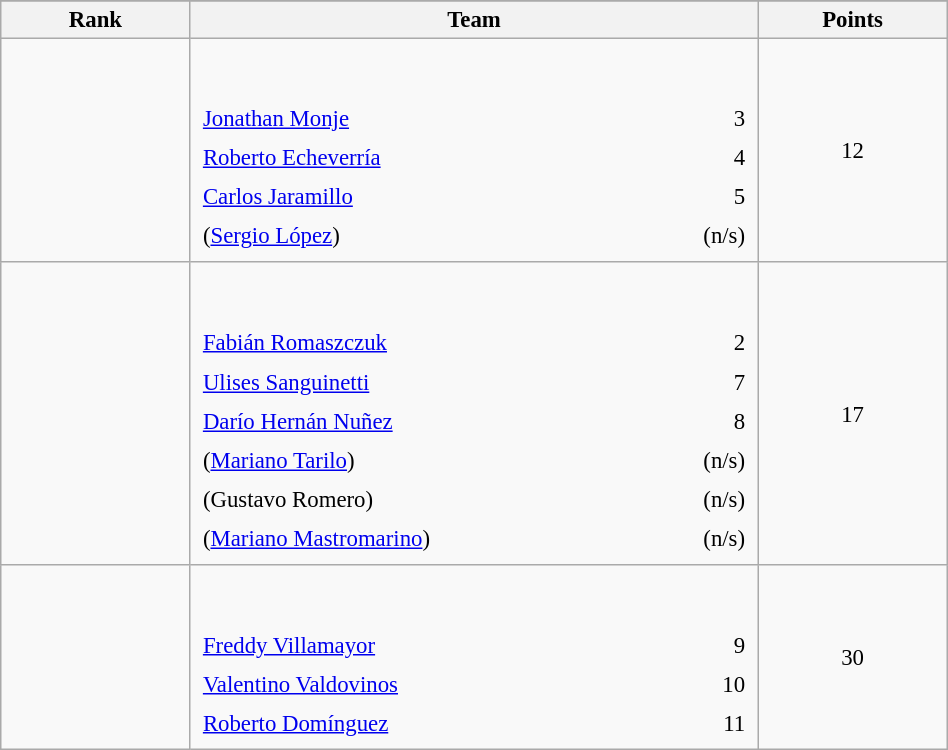<table class="wikitable sortable" style=" text-align:center; font-size:95%;" width="50%">
<tr>
</tr>
<tr>
<th width=10%>Rank</th>
<th width=30%>Team</th>
<th width=10%>Points</th>
</tr>
<tr>
<td align=center></td>
<td align=left> <br><br><table width=100%>
<tr>
<td align=left style="border:0"><a href='#'>Jonathan Monje</a></td>
<td align=right style="border:0">3</td>
</tr>
<tr>
<td align=left style="border:0"><a href='#'>Roberto Echeverría</a></td>
<td align=right style="border:0">4</td>
</tr>
<tr>
<td align=left style="border:0"><a href='#'>Carlos Jaramillo</a></td>
<td align=right style="border:0">5</td>
</tr>
<tr>
<td align=left style="border:0">(<a href='#'>Sergio López</a>)</td>
<td align=right style="border:0">(n/s)</td>
</tr>
</table>
</td>
<td>12</td>
</tr>
<tr>
<td align=center></td>
<td align=left> <br><br><table width=100%>
<tr>
<td align=left style="border:0"><a href='#'>Fabián Romaszczuk</a></td>
<td align=right style="border:0">2</td>
</tr>
<tr>
<td align=left style="border:0"><a href='#'>Ulises Sanguinetti</a></td>
<td align=right style="border:0">7</td>
</tr>
<tr>
<td align=left style="border:0"><a href='#'>Darío Hernán Nuñez</a></td>
<td align=right style="border:0">8</td>
</tr>
<tr>
<td align=left style="border:0">(<a href='#'>Mariano Tarilo</a>)</td>
<td align=right style="border:0">(n/s)</td>
</tr>
<tr>
<td align=left style="border:0">(Gustavo Romero)</td>
<td align=right style="border:0">(n/s)</td>
</tr>
<tr>
<td align=left style="border:0">(<a href='#'>Mariano Mastromarino</a>)</td>
<td align=right style="border:0">(n/s)</td>
</tr>
</table>
</td>
<td>17</td>
</tr>
<tr>
<td align=center></td>
<td align=left> <br><br><table width=100%>
<tr>
<td align=left style="border:0"><a href='#'>Freddy Villamayor</a></td>
<td align=right style="border:0">9</td>
</tr>
<tr>
<td align=left style="border:0"><a href='#'>Valentino Valdovinos</a></td>
<td align=right style="border:0">10</td>
</tr>
<tr>
<td align=left style="border:0"><a href='#'>Roberto Domínguez</a></td>
<td align=right style="border:0">11</td>
</tr>
</table>
</td>
<td>30</td>
</tr>
</table>
